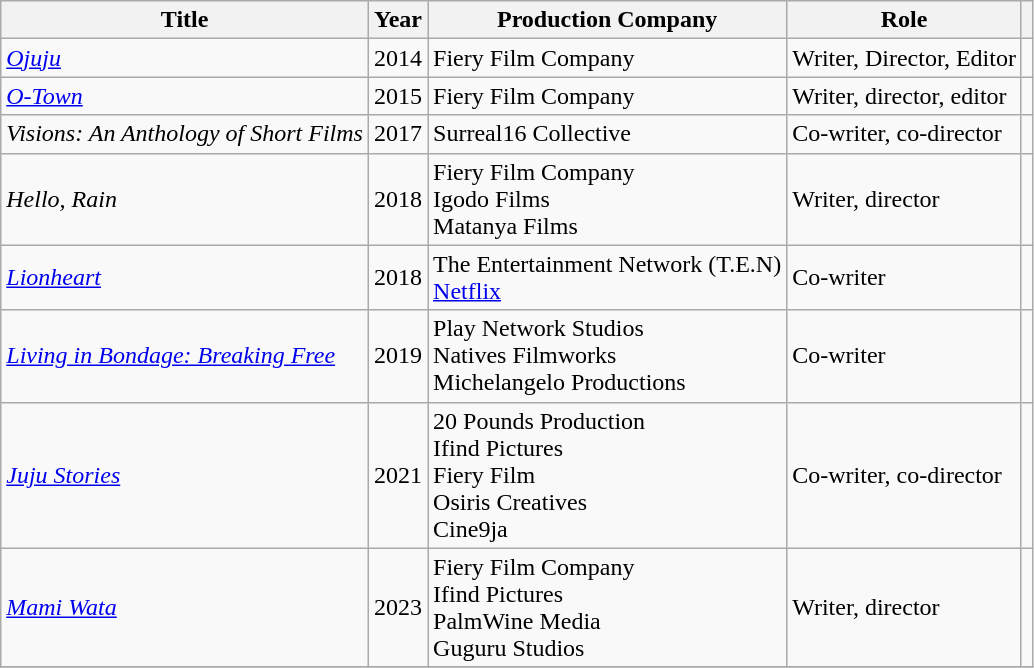<table class="wikitable">
<tr>
<th>Title</th>
<th>Year</th>
<th>Production Company</th>
<th>Role</th>
<th></th>
</tr>
<tr>
<td><em><a href='#'>Ojuju</a></em></td>
<td>2014</td>
<td>Fiery Film Company</td>
<td>Writer, Director, Editor</td>
<td></td>
</tr>
<tr>
<td><em><a href='#'>O-Town</a></em></td>
<td>2015</td>
<td>Fiery Film Company</td>
<td>Writer, director, editor</td>
<td></td>
</tr>
<tr>
<td><em>Visions: An Anthology of Short Films</em></td>
<td>2017</td>
<td>Surreal16 Collective</td>
<td>Co-writer, co-director</td>
<td></td>
</tr>
<tr>
<td><em>Hello, Rain</em></td>
<td>2018</td>
<td>Fiery Film Company<br>Igodo Films<br>Matanya Films</td>
<td>Writer, director</td>
<td></td>
</tr>
<tr>
<td><em><a href='#'>Lionheart</a></em></td>
<td>2018</td>
<td>The Entertainment Network (T.E.N)<br><a href='#'>Netflix</a></td>
<td>Co-writer</td>
<td></td>
</tr>
<tr>
<td><em><a href='#'>Living in Bondage: Breaking Free</a></em></td>
<td>2019</td>
<td>Play Network Studios<br>Natives Filmworks<br>Michelangelo Productions</td>
<td>Co-writer</td>
<td></td>
</tr>
<tr>
<td><em><a href='#'>Juju Stories</a></em></td>
<td>2021</td>
<td>20 Pounds Production<br>Ifind Pictures<br>Fiery Film<br>Osiris Creatives<br>Cine9ja</td>
<td>Co-writer, co-director</td>
</tr>
<tr>
<td><em><a href='#'>Mami Wata</a></em></td>
<td>2023</td>
<td>Fiery Film Company<br>Ifind Pictures<br>PalmWine Media<br>Guguru Studios</td>
<td>Writer, director</td>
<td></td>
</tr>
<tr>
</tr>
</table>
